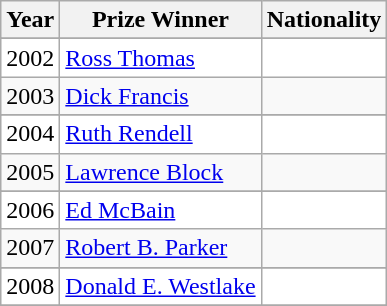<table class="wikitable">
<tr>
<th>Year</th>
<th>Prize Winner</th>
<th>Nationality</th>
</tr>
<tr>
</tr>
<tr bgcolor=#ffffff>
<td>2002</td>
<td><a href='#'>Ross Thomas</a></td>
<td></td>
</tr>
<tr>
<td>2003</td>
<td><a href='#'>Dick Francis</a></td>
<td></td>
</tr>
<tr>
</tr>
<tr bgcolor=#ffffff>
<td>2004</td>
<td><a href='#'>Ruth Rendell</a></td>
<td></td>
</tr>
<tr>
<td>2005</td>
<td><a href='#'>Lawrence Block</a></td>
<td></td>
</tr>
<tr>
</tr>
<tr bgcolor=#ffffff>
<td>2006</td>
<td><a href='#'>Ed McBain</a></td>
<td></td>
</tr>
<tr>
<td>2007</td>
<td><a href='#'>Robert B. Parker</a></td>
<td></td>
</tr>
<tr>
</tr>
<tr bgcolor=#ffffff>
<td>2008</td>
<td><a href='#'>Donald E. Westlake</a></td>
<td></td>
</tr>
<tr>
</tr>
</table>
